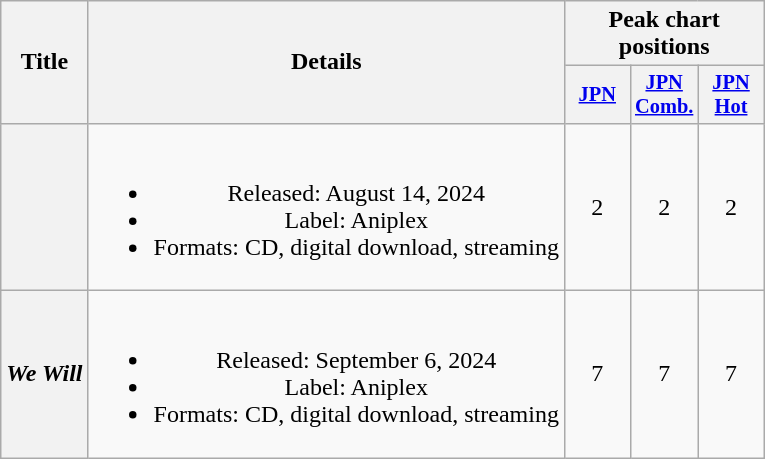<table class="wikitable plainrowheaders" style="text-align:center;">
<tr>
<th scope="col" rowspan="2">Title</th>
<th scope="col" rowspan="2">Details</th>
<th scope="col" colspan="3">Peak chart positions</th>
</tr>
<tr>
<th scope="col" style="width:2.75em;font-size:85%;"><a href='#'>JPN</a><br></th>
<th scope="col" style="width:2.75em;font-size:85%;"><a href='#'>JPN<br>Comb.</a><br></th>
<th scope="col" style="width:2.75em;font-size:85%;"><a href='#'>JPN<br>Hot</a><br></th>
</tr>
<tr>
<th scope="row"></th>
<td><br><ul><li>Released: August 14, 2024</li><li>Label: Aniplex</li><li>Formats: CD, digital download, streaming</li></ul></td>
<td>2</td>
<td>2</td>
<td>2</td>
</tr>
<tr>
<th scope="row"><em>We Will</em></th>
<td><br><ul><li>Released: September 6, 2024</li><li>Label: Aniplex</li><li>Formats: CD, digital download, streaming</li></ul></td>
<td>7</td>
<td>7</td>
<td>7</td>
</tr>
</table>
